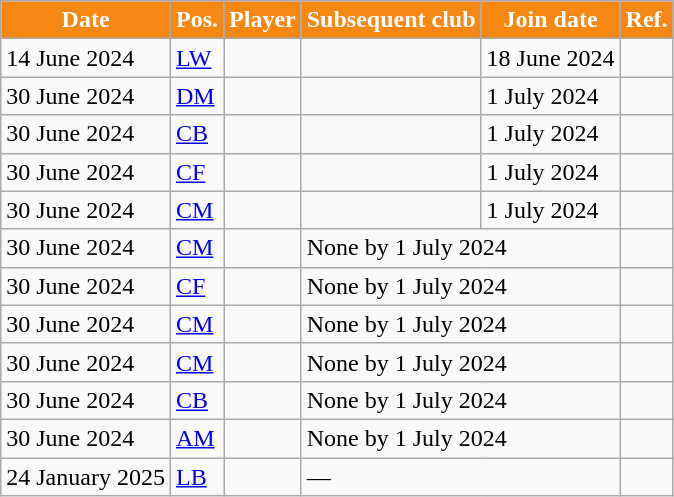<table class="wikitable plainrowheaders sortable">
<tr>
<th style="background:#F68712; color:#FFFFFF;">Date</th>
<th style="background:#F68712; color:#FFFFFF;">Pos.</th>
<th style="background:#F68712; color:#FFFFFF;">Player</th>
<th style="background:#F68712; color:#FFFFFF;">Subsequent club</th>
<th style="background:#F68712; color:#FFFFFF;">Join date</th>
<th style="background:#F68712; color:#FFFFFF;">Ref.</th>
</tr>
<tr>
<td>14 June 2024</td>
<td><a href='#'>LW</a></td>
<td></td>
<td></td>
<td>18 June 2024</td>
<td></td>
</tr>
<tr>
<td>30 June 2024</td>
<td><a href='#'>DM</a></td>
<td></td>
<td></td>
<td>1 July 2024</td>
<td></td>
</tr>
<tr>
<td>30 June 2024</td>
<td><a href='#'>CB</a></td>
<td></td>
<td></td>
<td>1 July 2024</td>
<td></td>
</tr>
<tr>
<td>30 June 2024</td>
<td><a href='#'>CF</a></td>
<td></td>
<td></td>
<td>1 July 2024</td>
<td></td>
</tr>
<tr>
<td>30 June 2024</td>
<td><a href='#'>CM</a></td>
<td></td>
<td></td>
<td>1 July 2024</td>
<td></td>
</tr>
<tr>
<td>30 June 2024</td>
<td><a href='#'>CM</a></td>
<td></td>
<td colspan="2">None by 1 July 2024</td>
<td></td>
</tr>
<tr>
<td>30 June 2024</td>
<td><a href='#'>CF</a></td>
<td></td>
<td colspan="2">None by 1 July 2024</td>
<td></td>
</tr>
<tr>
<td>30 June 2024</td>
<td><a href='#'>CM</a></td>
<td></td>
<td colspan="2">None by 1 July 2024</td>
<td></td>
</tr>
<tr>
<td>30 June 2024</td>
<td><a href='#'>CM</a></td>
<td></td>
<td colspan="2">None by 1 July 2024</td>
<td></td>
</tr>
<tr>
<td>30 June 2024</td>
<td><a href='#'>CB</a></td>
<td></td>
<td colspan="2">None by 1 July 2024</td>
<td></td>
</tr>
<tr>
<td>30 June 2024</td>
<td><a href='#'>AM</a></td>
<td></td>
<td colspan="2">None by 1 July 2024</td>
<td></td>
</tr>
<tr>
<td>24 January 2025</td>
<td><a href='#'>LB</a></td>
<td></td>
<td colspan="2">—</td>
<td></td>
</tr>
</table>
